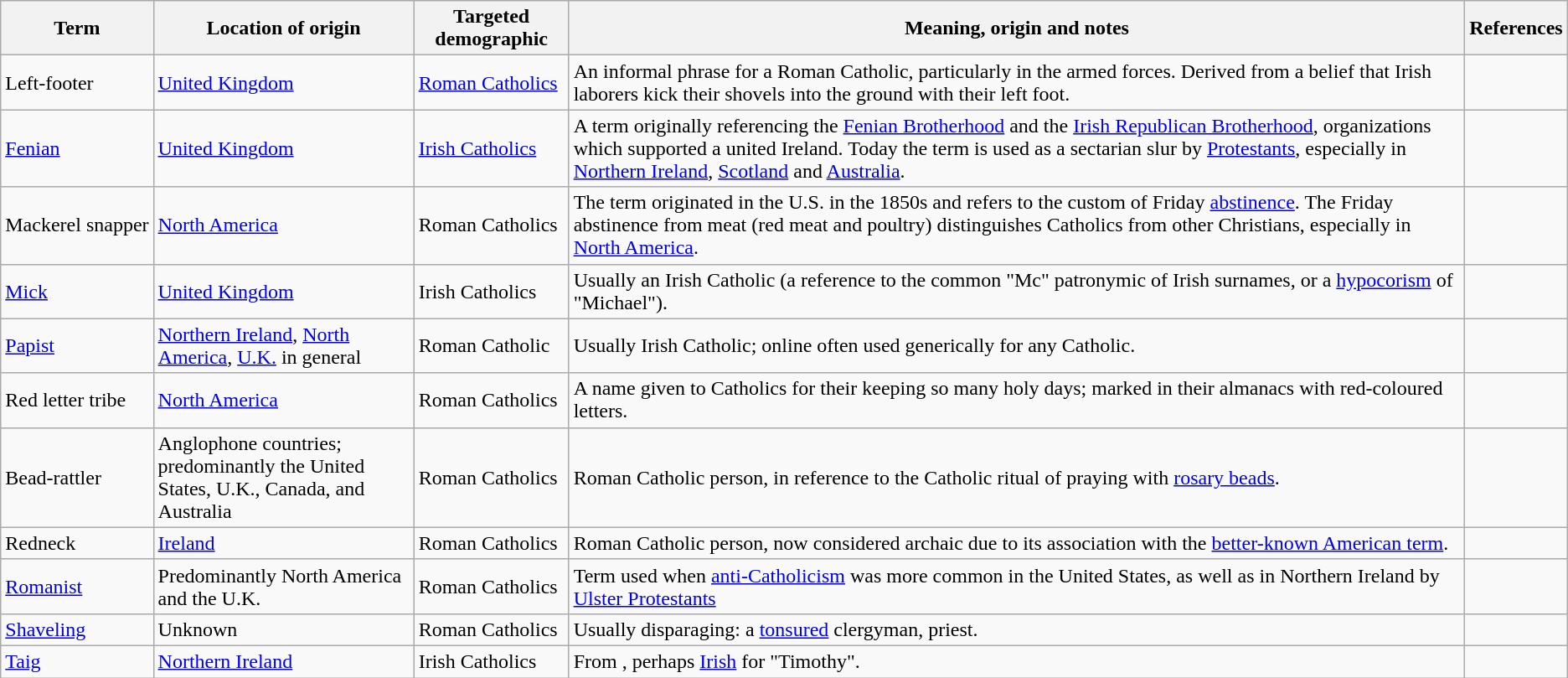<table class="wikitable">
<tr>
<th>Term</th>
<th width=200>Location of origin</th>
<th>Targeted demographic</th>
<th>Meaning, origin and notes</th>
<th>References</th>
</tr>
<tr>
<td>Left-footer</td>
<td><a href='#'>United Kingdom</a></td>
<td><a href='#'>Roman Catholics</a></td>
<td>An informal phrase for a Roman Catholic, particularly in the armed forces. Derived from a belief that Irish laborers kick their shovels into the ground with their left foot.</td>
<td></td>
</tr>
<tr>
<td><a href='#'>Fenian</a></td>
<td><a href='#'>United Kingdom</a></td>
<td><a href='#'>Irish Catholics</a></td>
<td>A term originally referencing the <a href='#'>Fenian Brotherhood</a> and the <a href='#'>Irish Republican Brotherhood</a>, organizations which supported a united Ireland. Today the term is used as a sectarian slur by <a href='#'>Protestants</a>, especially in <a href='#'>Northern Ireland</a>, <a href='#'>Scotland</a> and <a href='#'>Australia</a>.</td>
<td></td>
</tr>
<tr>
<td>Mackerel snapper</td>
<td><a href='#'>North America</a></td>
<td>Roman Catholics</td>
<td>The term originated in the U.S. in the 1850s and refers to the custom of Friday <a href='#'>abstinence</a>.  The Friday abstinence from meat (red meat and poultry) distinguishes Catholics from other Christians, especially in <a href='#'>North America</a>.</td>
<td></td>
</tr>
<tr>
<td><a href='#'>Mick</a></td>
<td><a href='#'>United Kingdom</a></td>
<td>Irish Catholics</td>
<td>Usually an Irish Catholic (a reference to the common "Mc" patronymic of Irish surnames, or a <a href='#'>hypocorism</a> of "Michael").</td>
<td></td>
</tr>
<tr>
<td><a href='#'>Papist</a></td>
<td><a href='#'>Northern Ireland</a>, <a href='#'>North America</a>, <a href='#'>U.K.</a> in general</td>
<td>Roman Catholic</td>
<td>Usually Irish Catholic; online often used generically for any Catholic.</td>
<td></td>
</tr>
<tr>
<td>Red letter tribe</td>
<td><a href='#'>North America</a></td>
<td>Roman Catholics</td>
<td>A name given to Catholics for their keeping so many holy days; marked in their almanacs with red-coloured letters.</td>
<td></td>
</tr>
<tr>
<td>Bead-rattler</td>
<td>Anglophone countries; predominantly the United States, U.K., Canada, and Australia</td>
<td>Roman Catholics</td>
<td>Roman Catholic person, in reference to the Catholic ritual of praying with <a href='#'>rosary beads</a>.</td>
<td></td>
</tr>
<tr>
<td>Redneck</td>
<td><a href='#'>Ireland</a></td>
<td>Roman Catholics</td>
<td>Roman Catholic person, now considered archaic due to its association with the <a href='#'> better-known American term</a>.</td>
<td></td>
</tr>
<tr>
<td><a href='#'>Romanist</a></td>
<td>Predominantly North America and the U.K.</td>
<td>Roman Catholics</td>
<td>Term used when <a href='#'>anti-Catholicism</a> was more common in the United States, as well as in Northern Ireland by <a href='#'>Ulster Protestants</a></td>
<td></td>
</tr>
<tr>
<td><a href='#'>Shaveling</a></td>
<td>Unknown</td>
<td>Roman Catholics</td>
<td>Usually disparaging: a <a href='#'>tonsured</a> clergyman, priest.</td>
<td></td>
</tr>
<tr>
<td><a href='#'>Taig</a></td>
<td><a href='#'>Northern Ireland</a></td>
<td>Irish Catholics</td>
<td>From , perhaps <a href='#'>Irish</a> for "Timothy".</td>
<td></td>
</tr>
</table>
